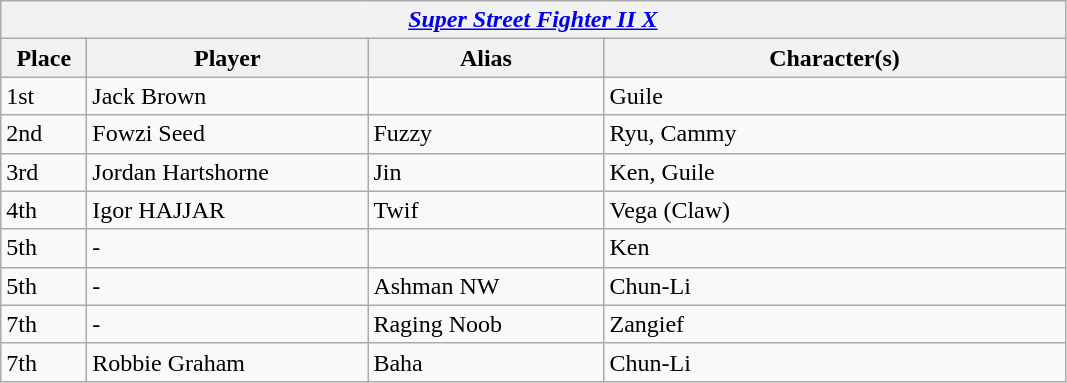<table class="wikitable">
<tr>
<th colspan="4"><strong><em><a href='#'>Super Street Fighter II X</a></em></strong> </th>
</tr>
<tr>
<th style="width:50px;">Place</th>
<th style="width:180px;">Player</th>
<th style="width:150px;">Alias</th>
<th style="width:300px;">Character(s)</th>
</tr>
<tr>
<td>1st</td>
<td> Jack Brown</td>
<td></td>
<td>Guile</td>
</tr>
<tr>
<td>2nd</td>
<td> Fowzi Seed</td>
<td>Fuzzy</td>
<td>Ryu, Cammy</td>
</tr>
<tr>
<td>3rd</td>
<td> Jordan Hartshorne</td>
<td>Jin</td>
<td>Ken, Guile</td>
</tr>
<tr>
<td>4th</td>
<td> Igor HAJJAR</td>
<td>Twif</td>
<td>Vega (Claw)</td>
</tr>
<tr>
<td>5th</td>
<td> -</td>
<td></td>
<td>Ken</td>
</tr>
<tr>
<td>5th</td>
<td> -</td>
<td>Ashman NW</td>
<td>Chun-Li</td>
</tr>
<tr>
<td>7th</td>
<td> -</td>
<td>Raging Noob</td>
<td>Zangief</td>
</tr>
<tr>
<td>7th</td>
<td> Robbie Graham</td>
<td>Baha</td>
<td>Chun-Li</td>
</tr>
</table>
